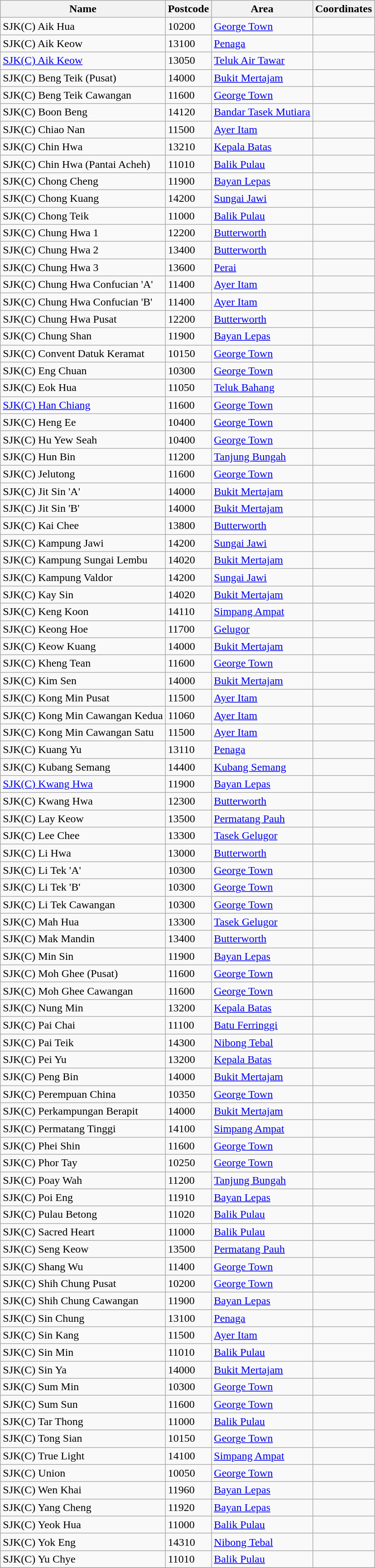<table class="wikitable sortable">
<tr>
<th>Name</th>
<th>Postcode</th>
<th>Area</th>
<th>Coordinates</th>
</tr>
<tr>
<td>SJK(C) Aik Hua</td>
<td>10200</td>
<td><a href='#'>George Town</a></td>
<td></td>
</tr>
<tr>
<td>SJK(C) Aik Keow</td>
<td>13100</td>
<td><a href='#'>Penaga</a></td>
<td></td>
</tr>
<tr>
<td><a href='#'>SJK(C) Aik Keow</a></td>
<td>13050</td>
<td><a href='#'>Teluk Air Tawar</a></td>
<td></td>
</tr>
<tr>
<td>SJK(C) Beng Teik  (Pusat)</td>
<td>14000</td>
<td><a href='#'>Bukit Mertajam</a></td>
<td></td>
</tr>
<tr>
<td>SJK(C) Beng Teik Cawangan</td>
<td>11600</td>
<td><a href='#'>George Town</a></td>
<td></td>
</tr>
<tr>
<td>SJK(C) Boon Beng</td>
<td>14120</td>
<td><a href='#'>Bandar Tasek Mutiara</a></td>
<td></td>
</tr>
<tr>
<td>SJK(C) Chiao Nan</td>
<td>11500</td>
<td><a href='#'>Ayer Itam</a></td>
<td></td>
</tr>
<tr>
<td>SJK(C) Chin Hwa</td>
<td>13210</td>
<td><a href='#'>Kepala Batas</a></td>
<td></td>
</tr>
<tr>
<td>SJK(C) Chin Hwa  (Pantai Acheh)</td>
<td>11010</td>
<td><a href='#'>Balik Pulau</a></td>
<td></td>
</tr>
<tr>
<td>SJK(C) Chong Cheng</td>
<td>11900</td>
<td><a href='#'>Bayan Lepas</a></td>
<td></td>
</tr>
<tr>
<td>SJK(C) Chong Kuang</td>
<td>14200</td>
<td><a href='#'>Sungai Jawi</a></td>
<td></td>
</tr>
<tr>
<td>SJK(C) Chong Teik</td>
<td>11000</td>
<td><a href='#'>Balik Pulau</a></td>
<td></td>
</tr>
<tr>
<td>SJK(C) Chung Hwa 1</td>
<td>12200</td>
<td><a href='#'>Butterworth</a></td>
<td></td>
</tr>
<tr>
<td>SJK(C) Chung Hwa 2</td>
<td>13400</td>
<td><a href='#'>Butterworth</a></td>
<td></td>
</tr>
<tr>
<td>SJK(C) Chung Hwa 3</td>
<td>13600</td>
<td><a href='#'>Perai</a></td>
<td></td>
</tr>
<tr>
<td>SJK(C) Chung Hwa Confucian 'A'</td>
<td>11400</td>
<td><a href='#'>Ayer Itam</a></td>
<td></td>
</tr>
<tr>
<td>SJK(C) Chung Hwa Confucian 'B'</td>
<td>11400</td>
<td><a href='#'>Ayer Itam</a></td>
<td></td>
</tr>
<tr>
<td>SJK(C) Chung Hwa Pusat</td>
<td>12200</td>
<td><a href='#'>Butterworth</a></td>
<td></td>
</tr>
<tr>
<td>SJK(C) Chung Shan</td>
<td>11900</td>
<td><a href='#'>Bayan Lepas</a></td>
<td></td>
</tr>
<tr>
<td>SJK(C) Convent Datuk Keramat</td>
<td>10150</td>
<td><a href='#'>George Town</a></td>
<td></td>
</tr>
<tr>
<td>SJK(C) Eng Chuan</td>
<td>10300</td>
<td><a href='#'>George Town</a></td>
<td></td>
</tr>
<tr>
<td>SJK(C) Eok Hua</td>
<td>11050</td>
<td><a href='#'>Teluk Bahang</a></td>
<td></td>
</tr>
<tr>
<td><a href='#'>SJK(C) Han Chiang</a></td>
<td>11600</td>
<td><a href='#'>George Town</a></td>
<td></td>
</tr>
<tr>
<td>SJK(C) Heng Ee</td>
<td>10400</td>
<td><a href='#'>George Town</a></td>
<td></td>
</tr>
<tr>
<td>SJK(C) Hu Yew Seah</td>
<td>10400</td>
<td><a href='#'>George Town</a></td>
<td></td>
</tr>
<tr>
<td>SJK(C) Hun Bin</td>
<td>11200</td>
<td><a href='#'>Tanjung Bungah</a></td>
<td></td>
</tr>
<tr>
<td>SJK(C) Jelutong</td>
<td>11600</td>
<td><a href='#'>George Town</a></td>
<td></td>
</tr>
<tr>
<td>SJK(C) Jit Sin 'A'</td>
<td>14000</td>
<td><a href='#'>Bukit Mertajam</a></td>
<td></td>
</tr>
<tr>
<td>SJK(C) Jit Sin 'B'</td>
<td>14000</td>
<td><a href='#'>Bukit Mertajam</a></td>
<td></td>
</tr>
<tr>
<td>SJK(C) Kai Chee</td>
<td>13800</td>
<td><a href='#'>Butterworth</a></td>
<td></td>
</tr>
<tr>
<td>SJK(C) Kampung Jawi</td>
<td>14200</td>
<td><a href='#'>Sungai Jawi</a></td>
<td></td>
</tr>
<tr>
<td>SJK(C) Kampung Sungai Lembu</td>
<td>14020</td>
<td><a href='#'>Bukit Mertajam</a></td>
<td></td>
</tr>
<tr>
<td>SJK(C) Kampung Valdor</td>
<td>14200</td>
<td><a href='#'>Sungai Jawi</a></td>
<td></td>
</tr>
<tr>
<td>SJK(C) Kay Sin</td>
<td>14020</td>
<td><a href='#'>Bukit Mertajam</a></td>
<td></td>
</tr>
<tr>
<td>SJK(C) Keng Koon</td>
<td>14110</td>
<td><a href='#'>Simpang Ampat</a></td>
<td></td>
</tr>
<tr>
<td>SJK(C) Keong Hoe</td>
<td>11700</td>
<td><a href='#'>Gelugor</a></td>
<td></td>
</tr>
<tr>
<td>SJK(C) Keow Kuang</td>
<td>14000</td>
<td><a href='#'>Bukit Mertajam</a></td>
<td></td>
</tr>
<tr>
<td>SJK(C) Kheng Tean</td>
<td>11600</td>
<td><a href='#'>George Town</a></td>
<td></td>
</tr>
<tr>
<td>SJK(C) Kim Sen</td>
<td>14000</td>
<td><a href='#'>Bukit Mertajam</a></td>
<td></td>
</tr>
<tr>
<td>SJK(C) Kong Min Pusat</td>
<td>11500</td>
<td><a href='#'>Ayer Itam</a></td>
<td></td>
</tr>
<tr>
<td>SJK(C) Kong Min Cawangan Kedua</td>
<td>11060</td>
<td><a href='#'>Ayer Itam</a></td>
<td></td>
</tr>
<tr>
<td>SJK(C) Kong Min Cawangan Satu</td>
<td>11500</td>
<td><a href='#'>Ayer Itam</a></td>
<td></td>
</tr>
<tr>
<td>SJK(C) Kuang Yu</td>
<td>13110</td>
<td><a href='#'>Penaga</a></td>
<td></td>
</tr>
<tr>
<td>SJK(C) Kubang Semang</td>
<td>14400</td>
<td><a href='#'>Kubang Semang</a></td>
<td></td>
</tr>
<tr>
<td><a href='#'>SJK(C) Kwang Hwa</a></td>
<td>11900</td>
<td><a href='#'>Bayan Lepas</a></td>
<td></td>
</tr>
<tr>
<td>SJK(C) Kwang Hwa</td>
<td>12300</td>
<td><a href='#'>Butterworth</a></td>
<td></td>
</tr>
<tr>
<td>SJK(C) Lay Keow</td>
<td>13500</td>
<td><a href='#'>Permatang Pauh</a></td>
<td></td>
</tr>
<tr>
<td>SJK(C) Lee Chee</td>
<td>13300</td>
<td><a href='#'>Tasek Gelugor</a></td>
<td></td>
</tr>
<tr>
<td>SJK(C) Li Hwa</td>
<td>13000</td>
<td><a href='#'>Butterworth</a></td>
<td></td>
</tr>
<tr>
<td>SJK(C) Li Tek 'A'</td>
<td>10300</td>
<td><a href='#'>George Town</a></td>
<td></td>
</tr>
<tr>
<td>SJK(C) Li Tek 'B'</td>
<td>10300</td>
<td><a href='#'>George Town</a></td>
<td></td>
</tr>
<tr>
<td>SJK(C) Li Tek Cawangan</td>
<td>10300</td>
<td><a href='#'>George Town</a></td>
<td></td>
</tr>
<tr>
<td>SJK(C) Mah Hua</td>
<td>13300</td>
<td><a href='#'>Tasek Gelugor</a></td>
<td></td>
</tr>
<tr>
<td>SJK(C) Mak Mandin</td>
<td>13400</td>
<td><a href='#'>Butterworth</a></td>
<td></td>
</tr>
<tr>
<td>SJK(C) Min Sin</td>
<td>11900</td>
<td><a href='#'>Bayan Lepas</a></td>
<td></td>
</tr>
<tr>
<td>SJK(C) Moh Ghee  (Pusat)</td>
<td>11600</td>
<td><a href='#'>George Town</a></td>
<td></td>
</tr>
<tr>
<td>SJK(C) Moh Ghee Cawangan</td>
<td>11600</td>
<td><a href='#'>George Town</a></td>
<td></td>
</tr>
<tr>
<td>SJK(C) Nung Min</td>
<td>13200</td>
<td><a href='#'>Kepala Batas</a></td>
<td></td>
</tr>
<tr>
<td>SJK(C) Pai Chai</td>
<td>11100</td>
<td><a href='#'>Batu Ferringgi</a></td>
<td></td>
</tr>
<tr>
<td>SJK(C) Pai Teik</td>
<td>14300</td>
<td><a href='#'>Nibong Tebal</a></td>
<td></td>
</tr>
<tr>
<td>SJK(C) Pei Yu</td>
<td>13200</td>
<td><a href='#'>Kepala Batas</a></td>
<td></td>
</tr>
<tr>
<td>SJK(C) Peng Bin</td>
<td>14000</td>
<td><a href='#'>Bukit Mertajam</a></td>
<td></td>
</tr>
<tr>
<td>SJK(C) Perempuan China</td>
<td>10350</td>
<td><a href='#'>George Town</a></td>
<td></td>
</tr>
<tr>
<td>SJK(C) Perkampungan Berapit</td>
<td>14000</td>
<td><a href='#'>Bukit Mertajam</a></td>
<td></td>
</tr>
<tr>
<td>SJK(C) Permatang Tinggi</td>
<td>14100</td>
<td><a href='#'>Simpang Ampat</a></td>
<td></td>
</tr>
<tr>
<td>SJK(C) Phei Shin</td>
<td>11600</td>
<td><a href='#'>George Town</a></td>
<td></td>
</tr>
<tr>
<td>SJK(C) Phor Tay</td>
<td>10250</td>
<td><a href='#'>George Town</a></td>
<td></td>
</tr>
<tr>
<td>SJK(C) Poay Wah</td>
<td>11200</td>
<td><a href='#'>Tanjung Bungah</a></td>
<td></td>
</tr>
<tr>
<td>SJK(C) Poi Eng</td>
<td>11910</td>
<td><a href='#'>Bayan Lepas</a></td>
<td></td>
</tr>
<tr>
<td>SJK(C) Pulau Betong</td>
<td>11020</td>
<td><a href='#'>Balik Pulau</a></td>
<td></td>
</tr>
<tr>
<td>SJK(C) Sacred Heart</td>
<td>11000</td>
<td><a href='#'>Balik Pulau</a></td>
<td></td>
</tr>
<tr>
<td>SJK(C) Seng Keow</td>
<td>13500</td>
<td><a href='#'>Permatang Pauh</a></td>
<td></td>
</tr>
<tr>
<td>SJK(C) Shang Wu</td>
<td>11400</td>
<td><a href='#'>George Town</a></td>
<td></td>
</tr>
<tr>
<td>SJK(C) Shih Chung Pusat</td>
<td>10200</td>
<td><a href='#'>George Town</a></td>
<td></td>
</tr>
<tr>
<td>SJK(C) Shih Chung Cawangan</td>
<td>11900</td>
<td><a href='#'>Bayan Lepas</a></td>
<td></td>
</tr>
<tr>
<td>SJK(C) Sin Chung</td>
<td>13100</td>
<td><a href='#'>Penaga</a></td>
<td></td>
</tr>
<tr>
<td>SJK(C) Sin Kang</td>
<td>11500</td>
<td><a href='#'>Ayer Itam</a></td>
<td></td>
</tr>
<tr>
<td>SJK(C) Sin Min</td>
<td>11010</td>
<td><a href='#'>Balik Pulau</a></td>
<td></td>
</tr>
<tr>
<td>SJK(C) Sin Ya</td>
<td>14000</td>
<td><a href='#'>Bukit Mertajam</a></td>
<td></td>
</tr>
<tr>
<td>SJK(C) Sum Min</td>
<td>10300</td>
<td><a href='#'>George Town</a></td>
<td></td>
</tr>
<tr>
<td>SJK(C) Sum Sun</td>
<td>11600</td>
<td><a href='#'>George Town</a></td>
<td></td>
</tr>
<tr>
<td>SJK(C) Tar Thong</td>
<td>11000</td>
<td><a href='#'>Balik Pulau</a></td>
<td></td>
</tr>
<tr>
<td>SJK(C) Tong Sian</td>
<td>10150</td>
<td><a href='#'>George Town</a></td>
<td></td>
</tr>
<tr>
<td>SJK(C) True Light</td>
<td>14100</td>
<td><a href='#'>Simpang Ampat</a></td>
<td></td>
</tr>
<tr>
<td>SJK(C) Union</td>
<td>10050</td>
<td><a href='#'>George Town</a></td>
<td></td>
</tr>
<tr>
<td>SJK(C) Wen Khai</td>
<td>11960</td>
<td><a href='#'>Bayan Lepas</a></td>
<td></td>
</tr>
<tr>
<td>SJK(C) Yang Cheng</td>
<td>11920</td>
<td><a href='#'>Bayan Lepas</a></td>
<td></td>
</tr>
<tr>
<td>SJK(C) Yeok Hua</td>
<td>11000</td>
<td><a href='#'>Balik Pulau</a></td>
<td></td>
</tr>
<tr>
<td>SJK(C) Yok Eng</td>
<td>14310</td>
<td><a href='#'>Nibong Tebal</a></td>
<td></td>
</tr>
<tr>
<td>SJK(C) Yu Chye</td>
<td>11010</td>
<td><a href='#'>Balik Pulau</a></td>
<td></td>
</tr>
<tr>
</tr>
</table>
